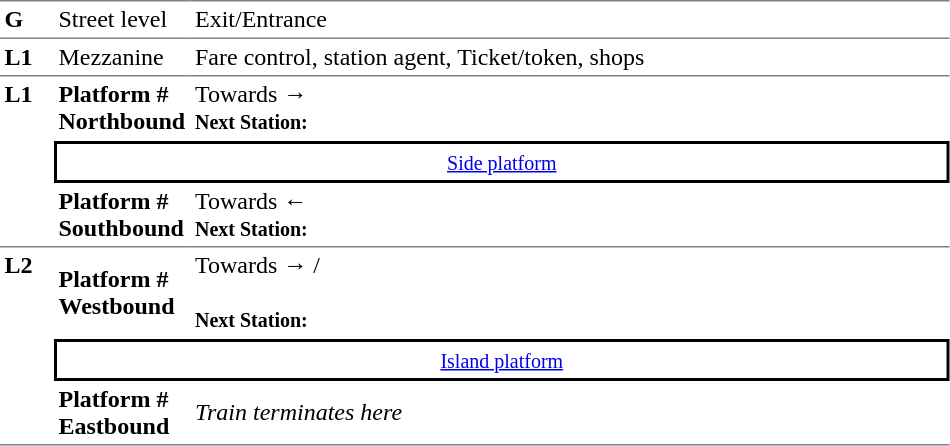<table border="0" cellspacing="0" cellpadding="3">
<tr>
<td width="30" valign="top" style="border-top:solid 1px gray;border-bottom:solid 1px gray;"><strong>G</strong></td>
<td width="85" valign="top" style="border-top:solid 1px gray;border-bottom:solid 1px gray;">Street level</td>
<td width="500" valign="top" style="border-top:solid 1px gray;border-bottom:solid 1px gray;">Exit/Entrance</td>
</tr>
<tr>
<td style="border-bottom:solid 1px gray;"><strong>L1</strong></td>
<td style="border-bottom:solid 1px gray;">Mezzanine</td>
<td style="border-bottom:solid 1px gray;">Fare control, station agent, Ticket/token, shops</td>
</tr>
<tr>
<td rowspan="3" width="30" valign="top" style="border-bottom:solid 1px gray;"><strong>L1</strong></td>
<td width="85" style="border-bottom:solid 1px white;"><span><strong>Platform #</strong><br><strong>Northbound</strong></span></td>
<td width="500" style="border-bottom:solid 1px white;">Towards → <br><small><strong>Next Station:</strong> </small></td>
</tr>
<tr>
<td colspan="2" style="border-top:solid 2px black;border-right:solid 2px black;border-left:solid 2px black;border-bottom:solid 2px black;text-align:center;"><small><a href='#'>Side platform</a></small></td>
</tr>
<tr>
<td width="85" style="border-bottom:solid 1px gray;"><span><strong>Platform #</strong><br><strong>Southbound</strong></span></td>
<td width="500" style="border-bottom:solid 1px gray;">Towards ←  <br><small><strong>Next Station:</strong> </small></td>
</tr>
<tr>
<td rowspan="3" style="border-bottom:solid 1px gray;" width="30" valign="top"><strong>L2</strong></td>
<td width="85" style="border-bottom:solid 1px white;"><span><strong>Platform #</strong><br><strong>Westbound</strong></span></td>
<td width="500" style="border-bottom:solid 1px white;">Towards → /<br> <br><small><strong>Next Station:</strong> </small></td>
</tr>
<tr>
<td colspan="2" style="border-top:solid 2px black;border-right:solid 2px black;border-left:solid 2px black;border-bottom:solid 2px black;text-align:center;"><small><a href='#'>Island platform</a></small></td>
</tr>
<tr>
<td width="85" style="border-bottom:solid 1px gray;"><span><strong>Platform #</strong><br><strong>Eastbound</strong></span></td>
<td width="500" style="border-bottom:solid 1px gray;"><em>Train terminates here</em></td>
</tr>
<tr>
</tr>
</table>
